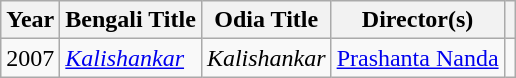<table class="wikitable sortable">
<tr>
<th>Year</th>
<th>Bengali Title</th>
<th>Odia Title</th>
<th>Director(s)</th>
<th class="unsortable"></th>
</tr>
<tr>
<td>2007</td>
<td><em><a href='#'>Kalishankar</a></em></td>
<td><em>Kalishankar</em></td>
<td><a href='#'>Prashanta Nanda</a></td>
<td></td>
</tr>
</table>
